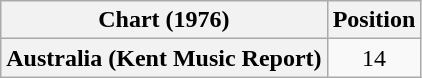<table class="wikitable plainrowheaders" style="text-align:center">
<tr>
<th>Chart (1976)</th>
<th>Position</th>
</tr>
<tr>
<th scope="row">Australia (Kent Music Report)</th>
<td>14</td>
</tr>
</table>
